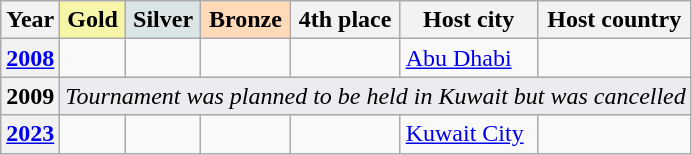<table class="wikitable sortable plainrowheaders">
<tr>
<th scope="col">Year</th>
<th scope="col" style="background:#F7F6A8"> Gold</th>
<th scope="col" style="background:#DCE5E5"> Silver</th>
<th scope="col" style="background:#FFDAB9"> Bronze</th>
<th scope="col">4th place</th>
<th scope="col">Host city</th>
<th scope="col">Host country</th>
</tr>
<tr>
<th scope="row"><a href='#'>2008</a></th>
<td> </td>
<td> </td>
<td> </td>
<td> </td>
<td><a href='#'>Abu Dhabi</a></td>
<td></td>
</tr>
<tr>
<th scope="row">2009</th>
<td colspan="6" style="background:#EAECF0"><em>Tournament was planned to be held in Kuwait but was cancelled</em></td>
</tr>
<tr>
<th scope="row"><a href='#'>2023</a></th>
<td> </td>
<td> </td>
<td> </td>
<td> </td>
<td><a href='#'>Kuwait City</a></td>
<td></td>
</tr>
</table>
